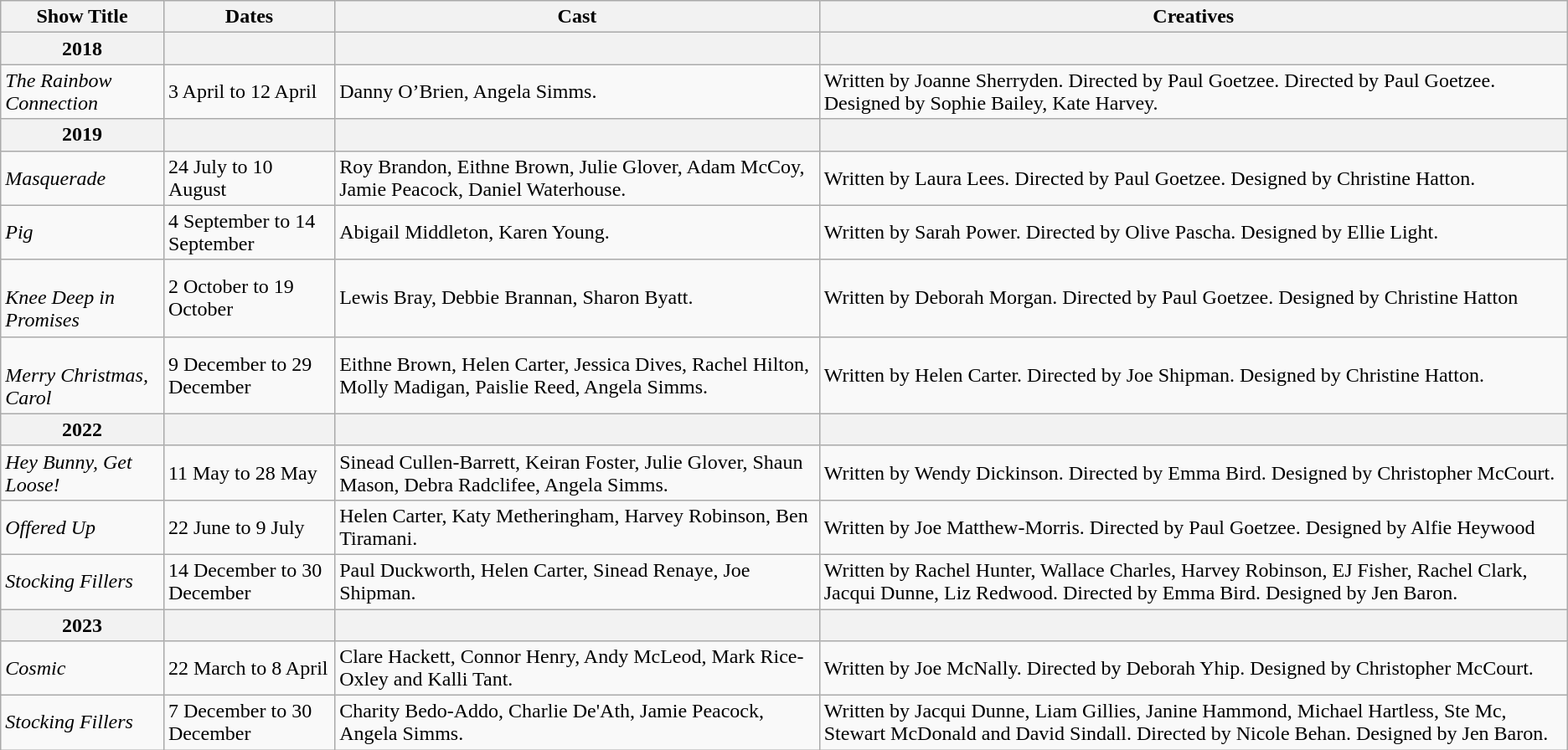<table class="wikitable">
<tr>
<th>Show Title</th>
<th>Dates</th>
<th>Cast</th>
<th>Creatives</th>
</tr>
<tr>
<th>2018</th>
<th></th>
<th></th>
<th></th>
</tr>
<tr>
<td><em>The Rainbow Connection </em></td>
<td>3 April  to 12 April</td>
<td>Danny O’Brien, Angela Simms.</td>
<td>Written by Joanne Sherryden. Directed by Paul Goetzee. Directed by Paul Goetzee. Designed by Sophie Bailey, Kate Harvey.</td>
</tr>
<tr>
<th>2019</th>
<th></th>
<th></th>
<th></th>
</tr>
<tr>
<td><em>Masquerade</em></td>
<td>24 July to 10 August</td>
<td>Roy Brandon, Eithne Brown, Julie Glover, Adam McCoy, Jamie Peacock, Daniel Waterhouse.</td>
<td>Written by Laura Lees. Directed by Paul Goetzee. Designed by Christine Hatton.</td>
</tr>
<tr>
<td><em>Pig</em></td>
<td>4 September to 14 September</td>
<td>Abigail Middleton, Karen Young.</td>
<td>Written by Sarah Power. Directed by Olive Pascha. Designed by Ellie Light.</td>
</tr>
<tr>
<td><br><em>Knee Deep in Promises</em></td>
<td>2 October to 19 October</td>
<td>Lewis Bray, Debbie Brannan, Sharon Byatt.</td>
<td>Written by Deborah Morgan. Directed by Paul Goetzee. Designed by Christine Hatton</td>
</tr>
<tr>
<td><br><em>Merry Christmas, Carol</em></td>
<td>9 December to 29 December</td>
<td>Eithne Brown, Helen Carter, Jessica Dives, Rachel Hilton, Molly Madigan, Paislie Reed, Angela Simms.</td>
<td>Written by Helen Carter. Directed by Joe Shipman. Designed by Christine Hatton.</td>
</tr>
<tr>
<th>2022</th>
<th></th>
<th></th>
<th></th>
</tr>
<tr>
<td><em>Hey Bunny, Get Loose!</em></td>
<td>11 May to 28 May</td>
<td>Sinead Cullen-Barrett, Keiran Foster, Julie Glover, Shaun Mason, Debra Radclifee, Angela Simms.</td>
<td>Written by Wendy Dickinson. Directed by Emma Bird. Designed by Christopher McCourt.</td>
</tr>
<tr>
<td><em>Offered Up</em></td>
<td>22 June to 9 July</td>
<td>Helen Carter, Katy Metheringham, Harvey Robinson, Ben Tiramani.</td>
<td>Written by Joe Matthew-Morris. Directed by Paul Goetzee. Designed by Alfie Heywood</td>
</tr>
<tr>
<td><em>Stocking Fillers</em></td>
<td>14 December to 30 December</td>
<td>Paul Duckworth, Helen Carter, Sinead Renaye, Joe Shipman.</td>
<td>Written by Rachel Hunter, Wallace Charles, Harvey Robinson, EJ Fisher, Rachel Clark, Jacqui Dunne, Liz Redwood. Directed by Emma Bird. Designed by Jen Baron.</td>
</tr>
<tr>
<th>2023</th>
<th></th>
<th></th>
<th></th>
</tr>
<tr>
<td><em>Cosmic</em></td>
<td>22 March to 8 April</td>
<td>Clare Hackett, Connor Henry, Andy McLeod, Mark Rice-Oxley and Kalli Tant.</td>
<td>Written by Joe McNally. Directed by Deborah Yhip. Designed by Christopher McCourt.</td>
</tr>
<tr>
<td><em>Stocking Fillers</em></td>
<td>7 December to 30 December</td>
<td>Charity Bedo-Addo, Charlie De'Ath, Jamie Peacock, Angela Simms.</td>
<td>Written by Jacqui Dunne, Liam Gillies, Janine Hammond, Michael Hartless, Ste Mc, Stewart McDonald and David Sindall. Directed by Nicole Behan. Designed by Jen Baron.</td>
</tr>
</table>
